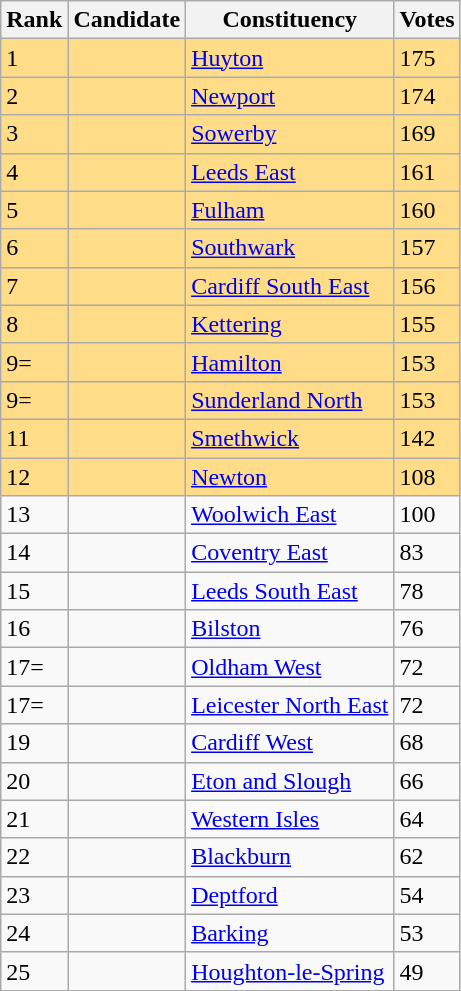<table class="wikitable sortable">
<tr>
<th>Rank<br></th>
<th>Candidate<br></th>
<th>Constituency<br></th>
<th>Votes<br></th>
</tr>
<tr bgcolor=ffdd88>
<td>1</td>
<td></td>
<td><a href='#'>Huyton</a></td>
<td>175</td>
</tr>
<tr bgcolor=ffdd88>
<td>2</td>
<td></td>
<td><a href='#'>Newport</a></td>
<td>174</td>
</tr>
<tr bgcolor=ffdd88>
<td>3</td>
<td></td>
<td><a href='#'>Sowerby</a></td>
<td>169</td>
</tr>
<tr bgcolor=ffdd88>
<td>4</td>
<td></td>
<td><a href='#'>Leeds East</a></td>
<td>161</td>
</tr>
<tr bgcolor=ffdd88>
<td>5</td>
<td></td>
<td><a href='#'>Fulham</a></td>
<td>160</td>
</tr>
<tr bgcolor=ffdd88>
<td>6</td>
<td></td>
<td><a href='#'>Southwark</a></td>
<td>157</td>
</tr>
<tr bgcolor=ffdd88>
<td>7</td>
<td></td>
<td><a href='#'>Cardiff South East</a></td>
<td>156</td>
</tr>
<tr bgcolor=ffdd88>
<td>8</td>
<td></td>
<td><a href='#'>Kettering</a></td>
<td>155</td>
</tr>
<tr bgcolor=ffdd88>
<td>9=</td>
<td></td>
<td><a href='#'>Hamilton</a></td>
<td>153</td>
</tr>
<tr bgcolor=ffdd88>
<td>9=</td>
<td></td>
<td><a href='#'>Sunderland North</a></td>
<td>153</td>
</tr>
<tr bgcolor=ffdd88>
<td>11</td>
<td></td>
<td><a href='#'>Smethwick</a></td>
<td>142</td>
</tr>
<tr bgcolor=ffdd88>
<td>12</td>
<td></td>
<td><a href='#'>Newton</a></td>
<td>108</td>
</tr>
<tr>
<td>13</td>
<td></td>
<td><a href='#'>Woolwich East</a></td>
<td>100</td>
</tr>
<tr>
<td>14</td>
<td></td>
<td><a href='#'>Coventry East</a></td>
<td>83</td>
</tr>
<tr>
<td>15</td>
<td></td>
<td><a href='#'>Leeds South East</a></td>
<td>78</td>
</tr>
<tr>
<td>16</td>
<td></td>
<td><a href='#'>Bilston</a></td>
<td>76</td>
</tr>
<tr>
<td>17=</td>
<td></td>
<td><a href='#'>Oldham West</a></td>
<td>72</td>
</tr>
<tr>
<td>17=</td>
<td></td>
<td><a href='#'>Leicester North East</a></td>
<td>72</td>
</tr>
<tr>
<td>19</td>
<td></td>
<td><a href='#'>Cardiff West</a></td>
<td>68</td>
</tr>
<tr>
<td>20</td>
<td></td>
<td><a href='#'>Eton and Slough</a></td>
<td>66</td>
</tr>
<tr>
<td>21</td>
<td></td>
<td><a href='#'>Western Isles</a></td>
<td>64</td>
</tr>
<tr>
<td>22</td>
<td></td>
<td><a href='#'>Blackburn</a></td>
<td>62</td>
</tr>
<tr>
<td>23</td>
<td></td>
<td><a href='#'>Deptford</a></td>
<td>54</td>
</tr>
<tr>
<td>24</td>
<td></td>
<td><a href='#'>Barking</a></td>
<td>53</td>
</tr>
<tr>
<td>25</td>
<td></td>
<td><a href='#'>Houghton-le-Spring</a></td>
<td>49</td>
</tr>
</table>
